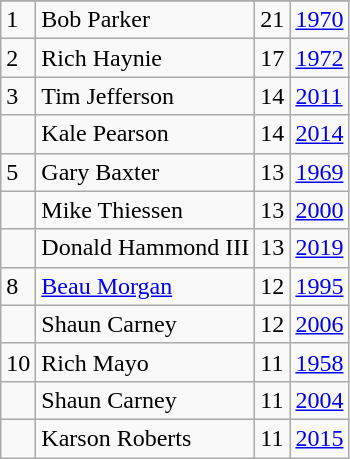<table class="wikitable">
<tr>
</tr>
<tr>
<td>1</td>
<td>Bob Parker</td>
<td>21</td>
<td><a href='#'>1970</a></td>
</tr>
<tr>
<td>2</td>
<td>Rich Haynie</td>
<td>17</td>
<td><a href='#'>1972</a></td>
</tr>
<tr>
<td>3</td>
<td>Tim Jefferson</td>
<td>14</td>
<td><a href='#'>2011</a></td>
</tr>
<tr>
<td></td>
<td>Kale Pearson</td>
<td>14</td>
<td><a href='#'>2014</a></td>
</tr>
<tr>
<td>5</td>
<td>Gary Baxter</td>
<td>13</td>
<td><a href='#'>1969</a></td>
</tr>
<tr>
<td></td>
<td>Mike Thiessen</td>
<td>13</td>
<td><a href='#'>2000</a></td>
</tr>
<tr>
<td></td>
<td>Donald Hammond III</td>
<td>13</td>
<td><a href='#'>2019</a></td>
</tr>
<tr>
<td>8</td>
<td><a href='#'>Beau Morgan</a></td>
<td>12</td>
<td><a href='#'>1995</a></td>
</tr>
<tr>
<td></td>
<td>Shaun Carney</td>
<td>12</td>
<td><a href='#'>2006</a></td>
</tr>
<tr>
<td>10</td>
<td>Rich Mayo</td>
<td>11</td>
<td><a href='#'>1958</a></td>
</tr>
<tr>
<td></td>
<td>Shaun Carney</td>
<td>11</td>
<td><a href='#'>2004</a></td>
</tr>
<tr>
<td></td>
<td>Karson Roberts</td>
<td>11</td>
<td><a href='#'>2015</a></td>
</tr>
</table>
